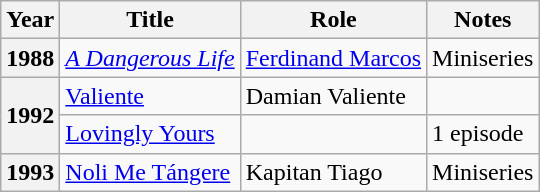<table class="wikitable plainrowheaders unsortable">
<tr>
<th>Year</th>
<th>Title</th>
<th>Role</th>
<th class="unsortable">Notes</th>
</tr>
<tr>
<th scope="row">1988</th>
<td><em><a href='#'>A Dangerous Life</a></td>
<td><a href='#'>Ferdinand Marcos</a></td>
<td>Miniseries</td>
</tr>
<tr>
<th rowspan="2" scope="row">1992</th>
<td></em><a href='#'>Valiente</a><em></td>
<td>Damian Valiente</td>
<td></td>
</tr>
<tr>
<td></em><a href='#'>Lovingly Yours</a><em></td>
<td></td>
<td>1 episode</td>
</tr>
<tr>
<th scope="row">1993</th>
<td></em><a href='#'>Noli Me Tángere</a><em></td>
<td>Kapitan Tiago</td>
<td>Miniseries</td>
</tr>
</table>
